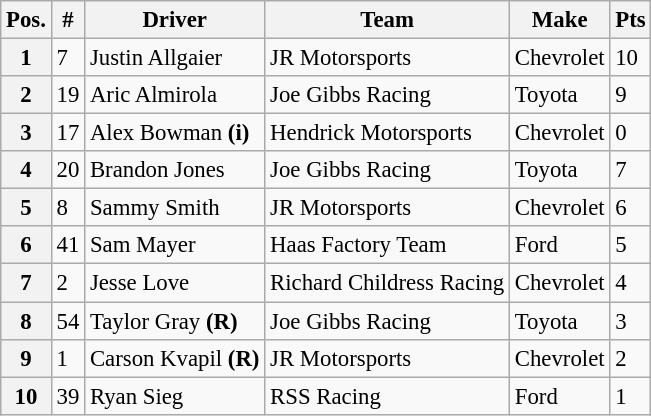<table class="wikitable" style="font-size:95%">
<tr>
<th>Pos.</th>
<th>#</th>
<th>Driver</th>
<th>Team</th>
<th>Make</th>
<th>Pts</th>
</tr>
<tr>
<th>1</th>
<td>7</td>
<td>Justin Allgaier</td>
<td>JR Motorsports</td>
<td>Chevrolet</td>
<td>10</td>
</tr>
<tr>
<th>2</th>
<td>19</td>
<td>Aric Almirola</td>
<td>Joe Gibbs Racing</td>
<td>Toyota</td>
<td>9</td>
</tr>
<tr>
<th>3</th>
<td>17</td>
<td>Alex Bowman <strong>(i)</strong></td>
<td>Hendrick Motorsports</td>
<td>Chevrolet</td>
<td>0</td>
</tr>
<tr>
<th>4</th>
<td>20</td>
<td>Brandon Jones</td>
<td>Joe Gibbs Racing</td>
<td>Toyota</td>
<td>7</td>
</tr>
<tr>
<th>5</th>
<td>8</td>
<td>Sammy Smith</td>
<td>JR Motorsports</td>
<td>Chevrolet</td>
<td>6</td>
</tr>
<tr>
<th>6</th>
<td>41</td>
<td>Sam Mayer</td>
<td>Haas Factory Team</td>
<td>Ford</td>
<td>5</td>
</tr>
<tr>
<th>7</th>
<td>2</td>
<td>Jesse Love</td>
<td>Richard Childress Racing</td>
<td>Chevrolet</td>
<td>4</td>
</tr>
<tr>
<th>8</th>
<td>54</td>
<td>Taylor Gray <strong>(R)</strong></td>
<td>Joe Gibbs Racing</td>
<td>Toyota</td>
<td>3</td>
</tr>
<tr>
<th>9</th>
<td>1</td>
<td>Carson Kvapil <strong>(R)</strong></td>
<td>JR Motorsports</td>
<td>Chevrolet</td>
<td>2</td>
</tr>
<tr>
<th>10</th>
<td>39</td>
<td>Ryan Sieg</td>
<td>RSS Racing</td>
<td>Ford</td>
<td>1</td>
</tr>
</table>
